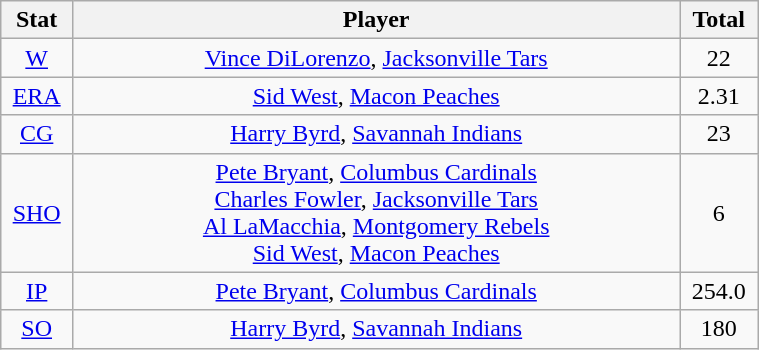<table class="wikitable" width="40%" style="text-align:center;">
<tr>
<th width="5%">Stat</th>
<th width="60%">Player</th>
<th width="5%">Total</th>
</tr>
<tr>
<td><a href='#'>W</a></td>
<td><a href='#'>Vince DiLorenzo</a>, <a href='#'>Jacksonville Tars</a></td>
<td>22</td>
</tr>
<tr>
<td><a href='#'>ERA</a></td>
<td><a href='#'>Sid West</a>, <a href='#'>Macon Peaches</a></td>
<td>2.31</td>
</tr>
<tr>
<td><a href='#'>CG</a></td>
<td><a href='#'>Harry Byrd</a>, <a href='#'>Savannah Indians</a></td>
<td>23</td>
</tr>
<tr>
<td><a href='#'>SHO</a></td>
<td><a href='#'>Pete Bryant</a>, <a href='#'>Columbus Cardinals</a> <br> <a href='#'>Charles Fowler</a>, <a href='#'>Jacksonville Tars</a> <br> <a href='#'>Al LaMacchia</a>, <a href='#'>Montgomery Rebels</a> <br> <a href='#'>Sid West</a>, <a href='#'>Macon Peaches</a></td>
<td>6</td>
</tr>
<tr>
<td><a href='#'>IP</a></td>
<td><a href='#'>Pete Bryant</a>, <a href='#'>Columbus Cardinals</a></td>
<td>254.0</td>
</tr>
<tr>
<td><a href='#'>SO</a></td>
<td><a href='#'>Harry Byrd</a>, <a href='#'>Savannah Indians</a></td>
<td>180</td>
</tr>
</table>
